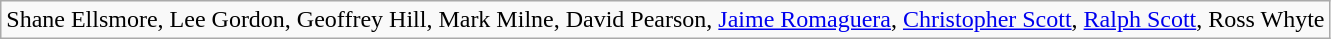<table class="wikitable">
<tr>
<td colspan="4">Shane Ellsmore,  Lee Gordon, Geoffrey Hill, Mark Milne,  David Pearson,  <a href='#'>Jaime Romaguera</a>, <a href='#'>Christopher Scott</a>, <a href='#'>Ralph Scott</a>, Ross Whyte</td>
</tr>
</table>
